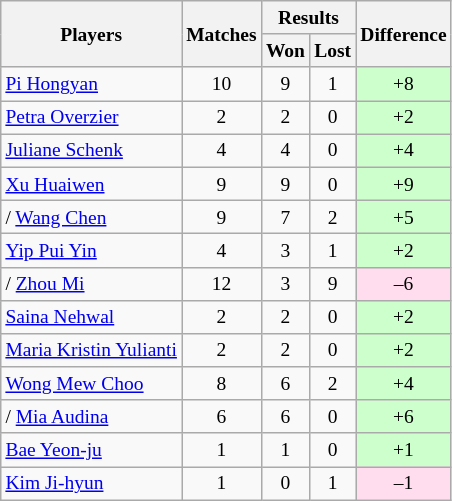<table class=wikitable style="text-align:center; font-size:small">
<tr>
<th rowspan="2">Players</th>
<th rowspan="2">Matches</th>
<th colspan="2">Results</th>
<th rowspan="2">Difference</th>
</tr>
<tr>
<th>Won</th>
<th>Lost</th>
</tr>
<tr>
<td align="left"> <a href='#'>Pi Hongyan</a></td>
<td>10</td>
<td>9</td>
<td>1</td>
<td bgcolor="#ccffcc">+8</td>
</tr>
<tr>
<td align="left"> <a href='#'>Petra Overzier</a></td>
<td>2</td>
<td>2</td>
<td>0</td>
<td bgcolor="#ccffcc">+2</td>
</tr>
<tr>
<td align="left"> <a href='#'>Juliane Schenk</a></td>
<td>4</td>
<td>4</td>
<td>0</td>
<td bgcolor="#ccffcc">+4</td>
</tr>
<tr>
<td align="left"> <a href='#'>Xu Huaiwen</a></td>
<td>9</td>
<td>9</td>
<td>0</td>
<td bgcolor="#ccffcc">+9</td>
</tr>
<tr>
<td align="left">/ <a href='#'>Wang Chen</a></td>
<td>9</td>
<td>7</td>
<td>2</td>
<td bgcolor="#ccffcc">+5</td>
</tr>
<tr>
<td align="left"> <a href='#'>Yip Pui Yin</a></td>
<td>4</td>
<td>3</td>
<td>1</td>
<td bgcolor="#ccffcc">+2</td>
</tr>
<tr>
<td align="left">/ <a href='#'>Zhou Mi</a></td>
<td>12</td>
<td>3</td>
<td>9</td>
<td bgcolor="#ffddee">–6</td>
</tr>
<tr>
<td align="left"> <a href='#'>Saina Nehwal</a></td>
<td>2</td>
<td>2</td>
<td>0</td>
<td bgcolor="#ccffcc">+2</td>
</tr>
<tr>
<td align="left"> <a href='#'>Maria Kristin Yulianti</a></td>
<td>2</td>
<td>2</td>
<td>0</td>
<td bgcolor="#ccffcc">+2</td>
</tr>
<tr>
<td align="left"> <a href='#'>Wong Mew Choo</a></td>
<td>8</td>
<td>6</td>
<td>2</td>
<td bgcolor="#ccffcc">+4</td>
</tr>
<tr>
<td align="left">/ <a href='#'>Mia Audina</a></td>
<td>6</td>
<td>6</td>
<td>0</td>
<td bgcolor="#ccffcc">+6</td>
</tr>
<tr>
<td align="left"> <a href='#'>Bae Yeon-ju</a></td>
<td>1</td>
<td>1</td>
<td>0</td>
<td bgcolor="#ccffcc">+1</td>
</tr>
<tr>
<td align="left"> <a href='#'>Kim Ji-hyun</a></td>
<td>1</td>
<td>0</td>
<td>1</td>
<td bgcolor="#ffddee">–1</td>
</tr>
</table>
